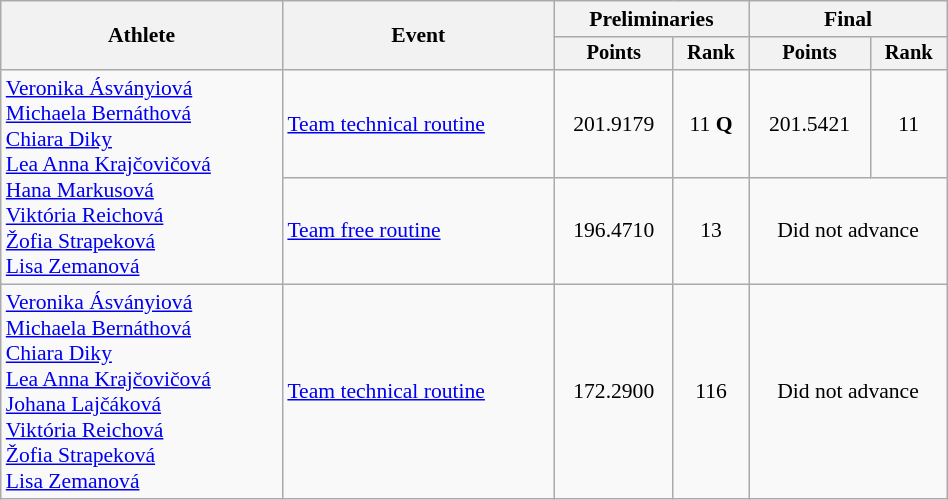<table class="wikitable" style="text-align:center; font-size:90%; width:50%;">
<tr>
<th rowspan="2">Athlete</th>
<th rowspan="2">Event</th>
<th colspan="2">Preliminaries</th>
<th colspan="2">Final</th>
</tr>
<tr style="font-size:95%">
<th>Points</th>
<th>Rank</th>
<th>Points</th>
<th>Rank</th>
</tr>
<tr>
<td align=left rowspan=2><a href='#'>Veronika Ásványiová</a><br><a href='#'>Michaela Bernáthová</a><br><a href='#'>Chiara Diky</a><br><a href='#'>Lea Anna Krajčovičová</a><br><a href='#'>Hana Markusová</a><br><a href='#'>Viktória Reichová</a><br><a href='#'>Žofia Strapeková</a><br><a href='#'>Lisa Zemanová</a></td>
<td align=left><a href='#'>Team technical routine</a></td>
<td>201.9179</td>
<td>11 <strong>Q</strong></td>
<td>201.5421</td>
<td>11</td>
</tr>
<tr>
<td align=left><a href='#'>Team free routine</a></td>
<td>196.4710</td>
<td>13</td>
<td colspan=2>Did not advance</td>
</tr>
<tr>
<td align=left><a href='#'>Veronika Ásványiová</a><br><a href='#'>Michaela Bernáthová</a><br><a href='#'>Chiara Diky</a><br><a href='#'>Lea Anna Krajčovičová</a><br><a href='#'>Johana Lajčáková</a><br><a href='#'>Viktória Reichová</a><br><a href='#'>Žofia Strapeková</a><br><a href='#'>Lisa Zemanová</a></td>
<td align=left><a href='#'>Team technical routine</a></td>
<td>172.2900</td>
<td>116</td>
<td colspan=2>Did not advance</td>
</tr>
</table>
